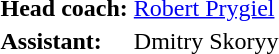<table>
<tr>
<td><strong>Head coach:</strong></td>
<td> <a href='#'>Robert Prygiel</a></td>
</tr>
<tr>
<td><strong>Assistant:</strong></td>
<td> Dmitry Skoryy</td>
</tr>
</table>
